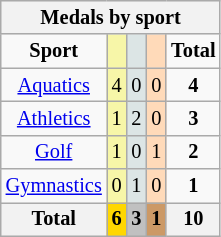<table class="wikitable" style="font-size:85%; text-align:center;">
<tr style="background:#efefef;">
<th colspan=5><strong>Medals by sport</strong></th>
</tr>
<tr>
<td><strong>Sport</strong></td>
<td style="background:#f7f6a8;"></td>
<td style="background:#dce5e5;"></td>
<td style="background:#ffdab9;"></td>
<td><strong>Total</strong></td>
</tr>
<tr>
<td><a href='#'>Aquatics</a></td>
<td style="background:#F7F6A8;">4</td>
<td style="background:#DCE5E5;">0</td>
<td style="background:#FFDAB9;">0</td>
<td><strong>4</strong></td>
</tr>
<tr>
<td><a href='#'>Athletics</a></td>
<td style="background:#F7F6A8;">1</td>
<td style="background:#DCE5E5;">2</td>
<td style="background:#FFDAB9;">0</td>
<td><strong>3</strong></td>
</tr>
<tr>
<td><a href='#'>Golf</a></td>
<td style="background:#F7F6A8;">1</td>
<td style="background:#DCE5E5;">0</td>
<td style="background:#FFDAB9;">1</td>
<td><strong>2</strong></td>
</tr>
<tr>
<td><a href='#'>Gymnastics</a></td>
<td style="background:#F7F6A8;">0</td>
<td style="background:#DCE5E5;">1</td>
<td style="background:#FFDAB9;">0</td>
<td><strong>1</strong></td>
</tr>
<tr>
<th>Total</th>
<th style="background:gold;">6</th>
<th style="background:silver;">3</th>
<th style="background:#c96;">1</th>
<th>10</th>
</tr>
</table>
